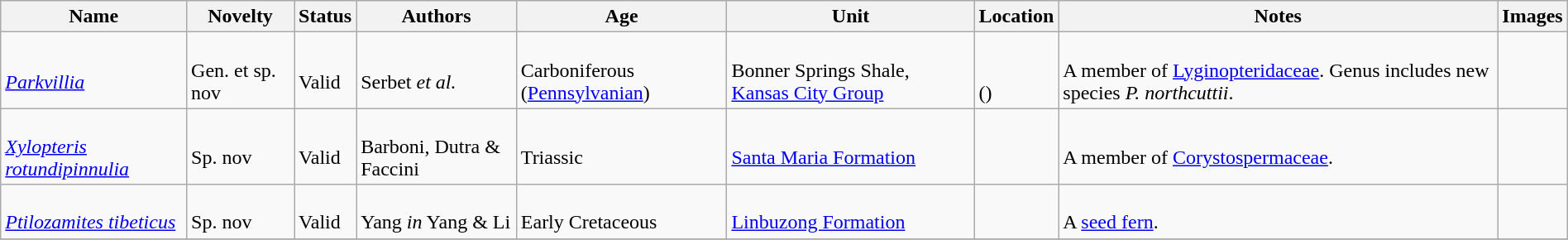<table class="wikitable sortable" align="center" width="100%">
<tr>
<th>Name</th>
<th>Novelty</th>
<th>Status</th>
<th>Authors</th>
<th>Age</th>
<th>Unit</th>
<th>Location</th>
<th>Notes</th>
<th>Images</th>
</tr>
<tr>
<td><br><em><a href='#'>Parkvillia</a></em></td>
<td><br>Gen. et sp. nov</td>
<td><br>Valid</td>
<td><br>Serbet <em>et al.</em></td>
<td><br>Carboniferous (<a href='#'>Pennsylvanian</a>)</td>
<td><br>Bonner Springs Shale, <a href='#'>Kansas City Group</a></td>
<td><br><br>()</td>
<td><br>A member of <a href='#'>Lyginopteridaceae</a>. Genus includes new species <em>P. northcuttii</em>.</td>
<td></td>
</tr>
<tr>
<td><br><em><a href='#'>Xylopteris rotundipinnulia</a></em></td>
<td><br>Sp. nov</td>
<td><br>Valid</td>
<td><br>Barboni, Dutra & Faccini</td>
<td><br>Triassic</td>
<td><br><a href='#'>Santa Maria Formation</a></td>
<td><br></td>
<td><br>A member of <a href='#'>Corystospermaceae</a>.</td>
<td></td>
</tr>
<tr>
<td><br><em><a href='#'>Ptilozamites tibeticus</a></em></td>
<td><br>Sp. nov</td>
<td><br>Valid</td>
<td><br>Yang <em>in</em> Yang & Li</td>
<td><br>Early Cretaceous</td>
<td><br><a href='#'>Linbuzong Formation</a></td>
<td><br></td>
<td><br>A <a href='#'>seed fern</a>.</td>
<td></td>
</tr>
<tr>
</tr>
</table>
